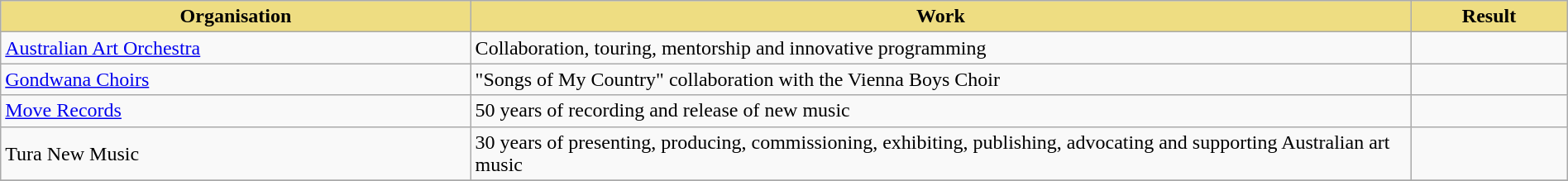<table class="wikitable" width=100%>
<tr>
<th style="width:30%;background:#EEDD82;">Organisation</th>
<th style="width:60%;background:#EEDD82;">Work</th>
<th style="width:10%;background:#EEDD82;">Result<br></th>
</tr>
<tr>
<td><a href='#'>Australian Art Orchestra</a></td>
<td>Collaboration, touring, mentorship and innovative programming</td>
<td></td>
</tr>
<tr>
<td><a href='#'>Gondwana Choirs</a></td>
<td>"Songs of My Country" collaboration with the Vienna Boys Choir</td>
<td></td>
</tr>
<tr>
<td><a href='#'>Move Records</a></td>
<td>50 years of recording and release of new music</td>
<td></td>
</tr>
<tr>
<td>Tura New Music</td>
<td>30 years of presenting, producing, commissioning, exhibiting, publishing, advocating and supporting Australian art music</td>
<td></td>
</tr>
<tr>
</tr>
</table>
